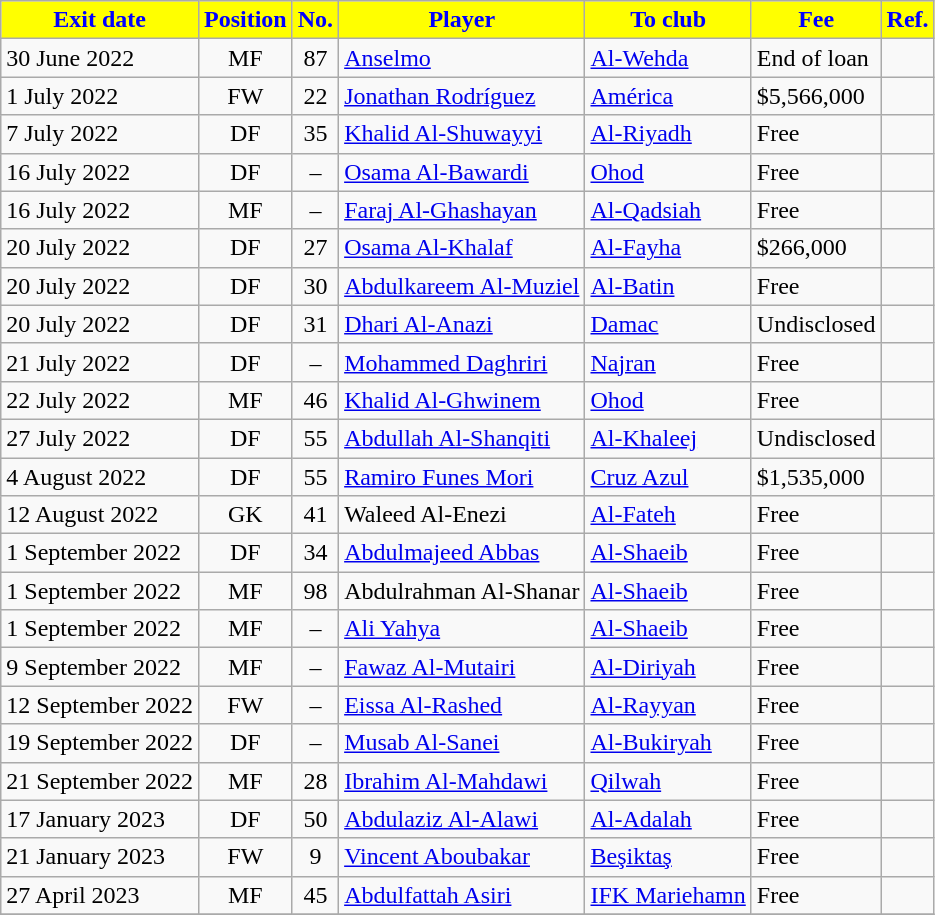<table class="wikitable sortable">
<tr>
<th style="background:yellow; color:blue;"><strong>Exit date</strong></th>
<th style="background:yellow; color:blue;"><strong>Position</strong></th>
<th style="background:yellow; color:blue;"><strong>No.</strong></th>
<th style="background:yellow; color:blue;"><strong>Player</strong></th>
<th style="background:yellow; color:blue;"><strong>To club</strong></th>
<th style="background:yellow; color:blue;"><strong>Fee</strong></th>
<th style="background:yellow; color:blue;"><strong>Ref.</strong></th>
</tr>
<tr>
<td>30 June 2022</td>
<td style="text-align:center;">MF</td>
<td style="text-align:center;">87</td>
<td style="text-align:left;"> <a href='#'>Anselmo</a></td>
<td style="text-align:left;"> <a href='#'>Al-Wehda</a></td>
<td>End of loan</td>
<td></td>
</tr>
<tr>
<td>1 July 2022</td>
<td style="text-align:center;">FW</td>
<td style="text-align:center;">22</td>
<td style="text-align:left;"> <a href='#'>Jonathan Rodríguez</a></td>
<td style="text-align:left;"> <a href='#'>América</a></td>
<td>$5,566,000</td>
<td></td>
</tr>
<tr>
<td>7 July 2022</td>
<td style="text-align:center;">DF</td>
<td style="text-align:center;">35</td>
<td style="text-align:left;"> <a href='#'>Khalid Al-Shuwayyi</a></td>
<td style="text-align:left;"> <a href='#'>Al-Riyadh</a></td>
<td>Free</td>
<td></td>
</tr>
<tr>
<td>16 July 2022</td>
<td style="text-align:center;">DF</td>
<td style="text-align:center;">–</td>
<td style="text-align:left;"> <a href='#'>Osama Al-Bawardi</a></td>
<td style="text-align:left;"> <a href='#'>Ohod</a></td>
<td>Free</td>
<td></td>
</tr>
<tr>
<td>16 July 2022</td>
<td style="text-align:center;">MF</td>
<td style="text-align:center;">–</td>
<td style="text-align:left;"> <a href='#'>Faraj Al-Ghashayan</a></td>
<td style="text-align:left;"> <a href='#'>Al-Qadsiah</a></td>
<td>Free</td>
<td></td>
</tr>
<tr>
<td>20 July 2022</td>
<td style="text-align:center;">DF</td>
<td style="text-align:center;">27</td>
<td style="text-align:left;"> <a href='#'>Osama Al-Khalaf</a></td>
<td style="text-align:left;"> <a href='#'>Al-Fayha</a></td>
<td>$266,000</td>
<td></td>
</tr>
<tr>
<td>20 July 2022</td>
<td style="text-align:center;">DF</td>
<td style="text-align:center;">30</td>
<td style="text-align:left;"> <a href='#'>Abdulkareem Al-Muziel</a></td>
<td style="text-align:left;"> <a href='#'>Al-Batin</a></td>
<td>Free</td>
<td></td>
</tr>
<tr>
<td>20 July 2022</td>
<td style="text-align:center;">DF</td>
<td style="text-align:center;">31</td>
<td style="text-align:left;"> <a href='#'>Dhari Al-Anazi</a></td>
<td style="text-align:left;"> <a href='#'>Damac</a></td>
<td>Undisclosed</td>
<td></td>
</tr>
<tr>
<td>21 July 2022</td>
<td style="text-align:center;">DF</td>
<td style="text-align:center;">–</td>
<td style="text-align:left;"> <a href='#'>Mohammed Daghriri</a></td>
<td style="text-align:left;"> <a href='#'>Najran</a></td>
<td>Free</td>
<td></td>
</tr>
<tr>
<td>22 July 2022</td>
<td style="text-align:center;">MF</td>
<td style="text-align:center;">46</td>
<td style="text-align:left;"> <a href='#'>Khalid Al-Ghwinem</a></td>
<td style="text-align:left;"> <a href='#'>Ohod</a></td>
<td>Free</td>
<td></td>
</tr>
<tr>
<td>27 July 2022</td>
<td style="text-align:center;">DF</td>
<td style="text-align:center;">55</td>
<td style="text-align:left;"> <a href='#'>Abdullah Al-Shanqiti</a></td>
<td style="text-align:left;"> <a href='#'>Al-Khaleej</a></td>
<td>Undisclosed</td>
<td></td>
</tr>
<tr>
<td>4 August 2022</td>
<td style="text-align:center;">DF</td>
<td style="text-align:center;">55</td>
<td style="text-align:left;"> <a href='#'>Ramiro Funes Mori</a></td>
<td style="text-align:left;"> <a href='#'>Cruz Azul</a></td>
<td>$1,535,000</td>
<td></td>
</tr>
<tr>
<td>12 August 2022</td>
<td style="text-align:center;">GK</td>
<td style="text-align:center;">41</td>
<td style="text-align:left;"> Waleed Al-Enezi</td>
<td style="text-align:left;"> <a href='#'>Al-Fateh</a></td>
<td>Free</td>
<td></td>
</tr>
<tr>
<td>1 September 2022</td>
<td style="text-align:center;">DF</td>
<td style="text-align:center;">34</td>
<td style="text-align:left;"> <a href='#'>Abdulmajeed Abbas</a></td>
<td style="text-align:left;"> <a href='#'>Al-Shaeib</a></td>
<td>Free</td>
<td></td>
</tr>
<tr>
<td>1 September 2022</td>
<td style="text-align:center;">MF</td>
<td style="text-align:center;">98</td>
<td style="text-align:left;"> Abdulrahman Al-Shanar</td>
<td style="text-align:left;"> <a href='#'>Al-Shaeib</a></td>
<td>Free</td>
<td></td>
</tr>
<tr>
<td>1 September 2022</td>
<td style="text-align:center;">MF</td>
<td style="text-align:center;">–</td>
<td style="text-align:left;"> <a href='#'>Ali Yahya</a></td>
<td style="text-align:left;"> <a href='#'>Al-Shaeib</a></td>
<td>Free</td>
<td></td>
</tr>
<tr>
<td>9 September 2022</td>
<td style="text-align:center;">MF</td>
<td style="text-align:center;">–</td>
<td style="text-align:left;"> <a href='#'>Fawaz Al-Mutairi</a></td>
<td style="text-align:left;"> <a href='#'>Al-Diriyah</a></td>
<td>Free</td>
<td></td>
</tr>
<tr>
<td>12 September 2022</td>
<td style="text-align:center;">FW</td>
<td style="text-align:center;">–</td>
<td style="text-align:left;"> <a href='#'>Eissa Al-Rashed</a></td>
<td style="text-align:left;"> <a href='#'>Al-Rayyan</a></td>
<td>Free</td>
<td></td>
</tr>
<tr>
<td>19 September 2022</td>
<td style="text-align:center;">DF</td>
<td style="text-align:center;">–</td>
<td style="text-align:left;"> <a href='#'>Musab Al-Sanei</a></td>
<td style="text-align:left;"> <a href='#'>Al-Bukiryah</a></td>
<td>Free</td>
<td></td>
</tr>
<tr>
<td>21 September 2022</td>
<td style="text-align:center;">MF</td>
<td style="text-align:center;">28</td>
<td style="text-align:left;"> <a href='#'>Ibrahim Al-Mahdawi</a></td>
<td style="text-align:left;"> <a href='#'>Qilwah</a></td>
<td>Free</td>
<td></td>
</tr>
<tr>
<td>17 January 2023</td>
<td style="text-align:center;">DF</td>
<td style="text-align:center;">50</td>
<td style="text-align:left;"> <a href='#'>Abdulaziz Al-Alawi</a></td>
<td style="text-align:left;"> <a href='#'>Al-Adalah</a></td>
<td>Free</td>
<td></td>
</tr>
<tr>
<td>21 January 2023</td>
<td style="text-align:center;">FW</td>
<td style="text-align:center;">9</td>
<td style="text-align:left;"> <a href='#'>Vincent Aboubakar</a></td>
<td style="text-align:left;"> <a href='#'>Beşiktaş</a></td>
<td>Free</td>
<td></td>
</tr>
<tr>
<td>27 April 2023</td>
<td style="text-align:center;">MF</td>
<td style="text-align:center;">45</td>
<td style="text-align:left;"> <a href='#'>Abdulfattah Asiri</a></td>
<td style="text-align:left;"> <a href='#'>IFK Mariehamn</a></td>
<td>Free</td>
<td></td>
</tr>
<tr>
</tr>
</table>
